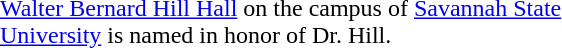<table class="toccolours" cellspacing="3px" style="width: 24em; float: right; margin: 0 0 1em 1em; text-align:left;">
<tr>
<td><a href='#'>Walter Bernard Hill Hall</a> on the campus of <a href='#'>Savannah State University</a> is named in honor of Dr. Hill.</td>
</tr>
</table>
